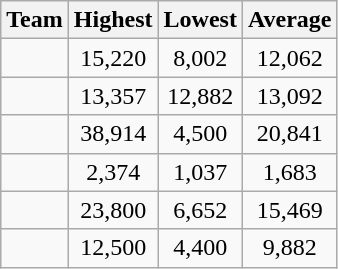<table class="wikitable sortable">
<tr>
<th>Team</th>
<th>Highest</th>
<th>Lowest</th>
<th>Average</th>
</tr>
<tr>
<td></td>
<td align="center">15,220</td>
<td align="center">8,002</td>
<td align="center">12,062</td>
</tr>
<tr>
<td></td>
<td align="center">13,357</td>
<td align="center">12,882</td>
<td align="center">13,092</td>
</tr>
<tr>
<td></td>
<td align="center">38,914</td>
<td align="center">4,500</td>
<td align="center">20,841</td>
</tr>
<tr>
<td></td>
<td align="center">2,374</td>
<td align="center">1,037</td>
<td align="center">1,683</td>
</tr>
<tr>
<td></td>
<td align="center">23,800</td>
<td align="center">6,652</td>
<td align="center">15,469</td>
</tr>
<tr>
<td></td>
<td align="center">12,500</td>
<td align="center">4,400</td>
<td align="center">9,882</td>
</tr>
</table>
